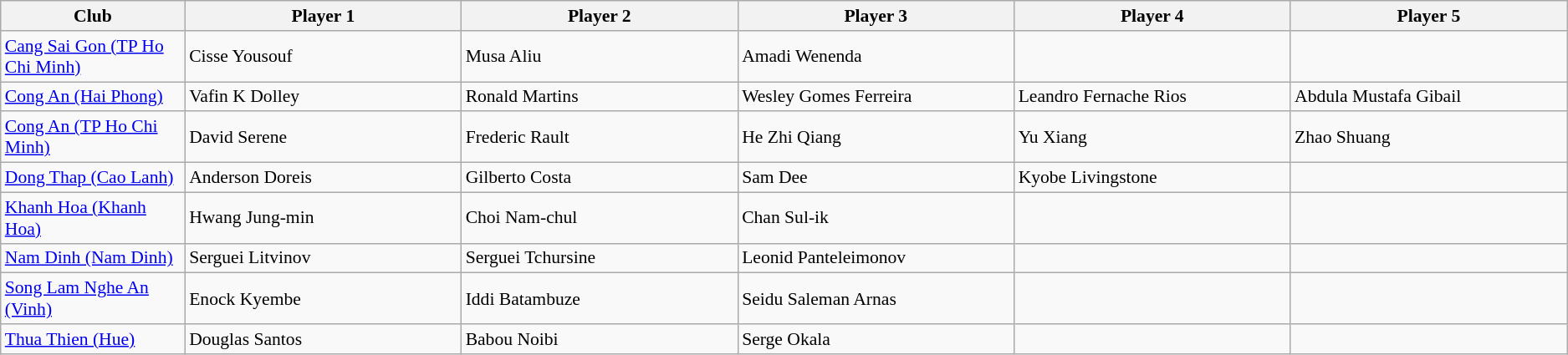<table class="wikitable" style="font-size:90%">
<tr>
<th width="10%">Club</th>
<th width="15%">Player 1</th>
<th width="15%">Player 2</th>
<th width="15%">Player 3</th>
<th width="15%">Player 4</th>
<th width="15%">Player 5</th>
</tr>
<tr>
<td><a href='#'>Cang Sai Gon (TP Ho Chi Minh)</a></td>
<td> Cisse Yousouf</td>
<td> Musa Aliu</td>
<td> Amadi Wenenda</td>
<td></td>
<td></td>
</tr>
<tr>
<td><a href='#'>Cong An (Hai Phong)</a></td>
<td> Vafin K Dolley</td>
<td> Ronald Martins</td>
<td> Wesley Gomes Ferreira</td>
<td> Leandro Fernache Rios</td>
<td> Abdula Mustafa Gibail</td>
</tr>
<tr>
<td><a href='#'>Cong An (TP Ho Chi Minh)</a></td>
<td> David Serene</td>
<td> Frederic Rault</td>
<td> He Zhi Qiang</td>
<td> Yu Xiang</td>
<td> Zhao Shuang</td>
</tr>
<tr>
<td><a href='#'>Dong Thap (Cao Lanh)</a></td>
<td> Anderson Doreis</td>
<td> Gilberto Costa</td>
<td> Sam Dee</td>
<td> Kyobe Livingstone</td>
<td></td>
</tr>
<tr>
<td><a href='#'>Khanh Hoa (Khanh Hoa)</a></td>
<td> Hwang Jung-min</td>
<td> Choi Nam-chul</td>
<td> Chan Sul-ik</td>
<td></td>
<td></td>
</tr>
<tr>
<td><a href='#'>Nam Dinh (Nam Dinh)</a></td>
<td> Serguei Litvinov</td>
<td> Serguei Tchursine</td>
<td> Leonid Panteleimonov</td>
<td></td>
<td></td>
</tr>
<tr>
<td><a href='#'>Song Lam Nghe An (Vinh)</a></td>
<td> Enock Kyembe</td>
<td> Iddi Batambuze</td>
<td> Seidu Saleman Arnas</td>
<td></td>
<td></td>
</tr>
<tr>
<td><a href='#'>Thua Thien (Hue)</a></td>
<td> Douglas Santos</td>
<td> Babou Noibi</td>
<td> Serge Okala</td>
<td></td>
<td></td>
</tr>
</table>
